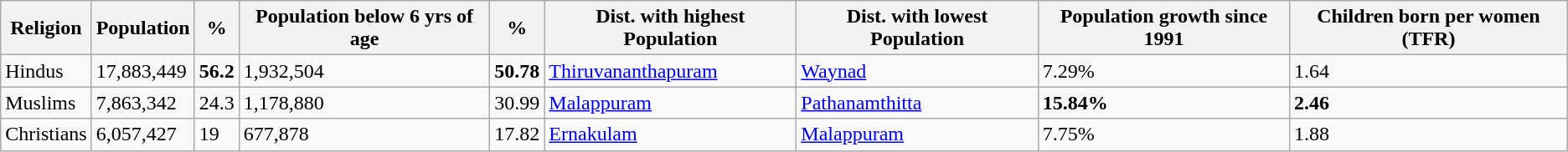<table class="wikitable sortable">
<tr>
<th>Religion</th>
<th>Population</th>
<th>%</th>
<th>Population below 6 yrs of age</th>
<th>%</th>
<th>Dist. with highest Population</th>
<th>Dist. with lowest Population</th>
<th>Population growth since 1991</th>
<th>Children born per women (TFR)</th>
</tr>
<tr>
<td>Hindus</td>
<td>17,883,449</td>
<td><strong>56.2</strong></td>
<td>1,932,504</td>
<td><strong>50.78</strong></td>
<td><a href='#'>Thiruvananthapuram</a></td>
<td><a href='#'>Waynad</a></td>
<td>7.29%</td>
<td>1.64</td>
</tr>
<tr>
<td>Muslims</td>
<td>7,863,342</td>
<td>24.3</td>
<td>1,178,880</td>
<td>30.99</td>
<td><a href='#'>Malappuram</a></td>
<td><a href='#'>Pathanamthitta</a></td>
<td><strong>15.84%</strong></td>
<td><strong>2.46</strong></td>
</tr>
<tr>
<td>Christians</td>
<td>6,057,427</td>
<td>19</td>
<td>677,878</td>
<td>17.82</td>
<td><a href='#'>Ernakulam</a></td>
<td><a href='#'>Malappuram</a></td>
<td>7.75%</td>
<td>1.88</td>
</tr>
</table>
